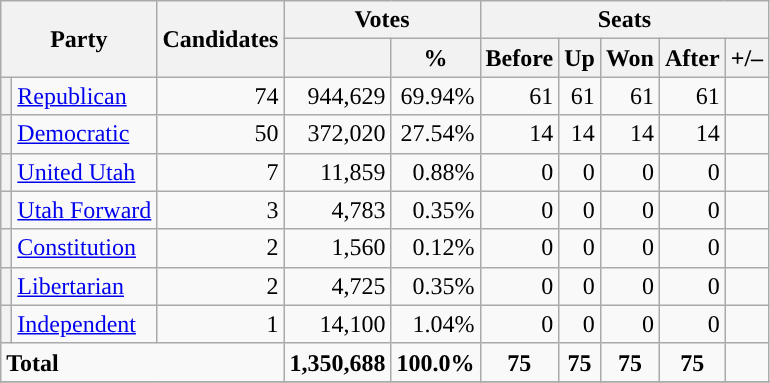<table class="wikitable">
<tr>
<th rowspan="2" colspan="2">Party</th>
<th rowspan="2">Candidates</th>
<th colspan="2">Votes</th>
<th colspan="5">Seats</th>
</tr>
<tr>
<th></th>
<th>%</th>
<th>Before</th>
<th>Up</th>
<th>Won</th>
<th>After</th>
<th>+/–</th>
</tr>
<tr>
<th style="background-color:"></th>
<td><a href='#'>Republican</a></td>
<td align="right">74</td>
<td align="right">944,629</td>
<td align="right">69.94%</td>
<td align="right">61</td>
<td align="right">61</td>
<td align="right">61</td>
<td align="right">61</td>
<td align="right"></td>
</tr>
<tr>
<th style="background-color:"></th>
<td><a href='#'>Democratic</a></td>
<td align="right">50</td>
<td align="right">372,020</td>
<td align="right">27.54%</td>
<td align="right">14</td>
<td align="right">14</td>
<td align="right">14</td>
<td align="right">14</td>
<td align="right"></td>
</tr>
<tr>
<th style="background-color:"></th>
<td><a href='#'>United Utah</a></td>
<td align="right">7</td>
<td align="right">11,859</td>
<td align="right">0.88%</td>
<td align="right">0</td>
<td align="right">0</td>
<td align="right">0</td>
<td align="right">0</td>
<td align="right"></td>
</tr>
<tr>
<th style="background-color:"></th>
<td><a href='#'>Utah Forward</a></td>
<td align="right">3</td>
<td align="right">4,783</td>
<td align="right">0.35%</td>
<td align="right">0</td>
<td align="right">0</td>
<td align="right">0</td>
<td align="right">0</td>
<td align="right"></td>
</tr>
<tr>
<th style="background-color:"></th>
<td><a href='#'>Constitution</a></td>
<td align="right">2</td>
<td align="right">1,560</td>
<td align="right">0.12%</td>
<td align="right">0</td>
<td align="right">0</td>
<td align="right">0</td>
<td align="right">0</td>
<td align="right"></td>
</tr>
<tr>
<th style="background-color:"></th>
<td><a href='#'>Libertarian</a></td>
<td align="right">2</td>
<td align="right">4,725</td>
<td align="right">0.35%</td>
<td align="right">0</td>
<td align="right">0</td>
<td align="right">0</td>
<td align="right">0</td>
<td align="right"></td>
</tr>
<tr>
<th style="background-color:"></th>
<td><a href='#'>Independent</a></td>
<td align="right">1</td>
<td align="right">14,100</td>
<td align="right">1.04%</td>
<td align="right">0</td>
<td align="right">0</td>
<td align="right">0</td>
<td align="right">0</td>
<td align="right"></td>
</tr>
<tr>
<td colspan="3" align="left"><strong>Total</strong></td>
<td align="right"><strong>1,350,688</strong></td>
<td align="right"><strong>100.0%</strong></td>
<td align="center"><strong>75</strong></td>
<td align="center"><strong>75</strong></td>
<td align="center"><strong>75</strong></td>
<td align="center"><strong>75</strong></td>
<td align="right"></td>
</tr>
<tr>
</tr>
</table>
